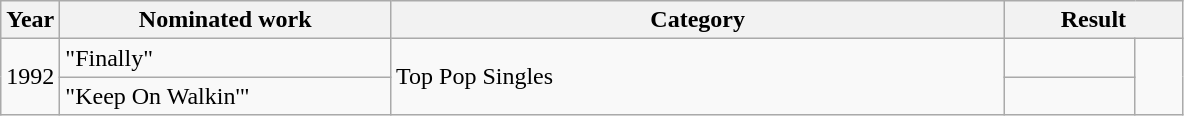<table class=wikitable>
<tr>
<th width=5%>Year</th>
<th width=28%>Nominated work</th>
<th width=52%>Category</th>
<th width=15% colspan=2>Result</th>
</tr>
<tr>
<td rowspan=2>1992</td>
<td>"Finally"</td>
<td rowspan=2>Top Pop Singles</td>
<td></td>
<td width=4% align=center rowspan=2></td>
</tr>
<tr>
<td>"Keep On Walkin'"</td>
<td></td>
</tr>
</table>
